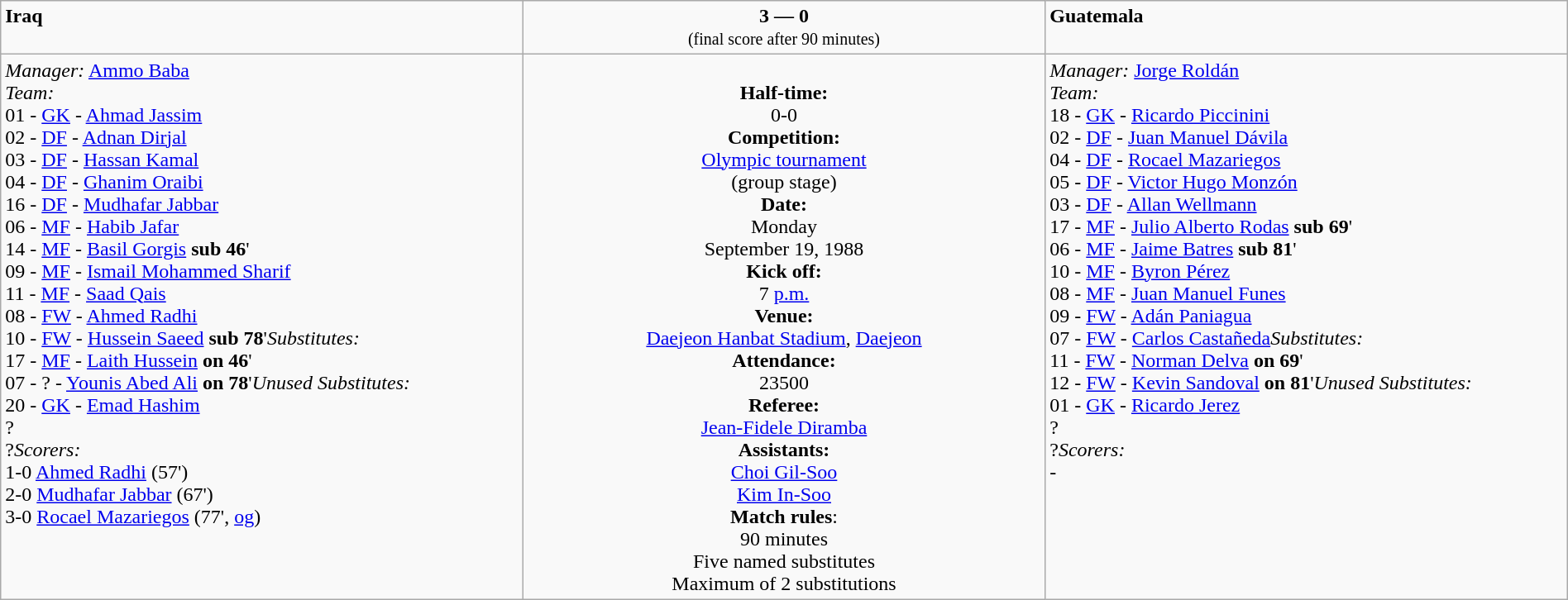<table border=0 class="wikitable" width=100%>
<tr>
<td width=33% valign=top><span> <strong>Iraq</strong></span></td>
<td width=33% valign=top align=center><span><strong>3 — 0</strong></span><br><small>(final score after 90 minutes)</small></td>
<td width=33% valign=top><span> <strong>Guatemala</strong></span></td>
</tr>
<tr>
<td valign=top><em>Manager:</em>  <a href='#'>Ammo Baba</a><br><em>Team:</em>
<br>01 - <a href='#'>GK</a> - <a href='#'>Ahmad Jassim</a>
<br>02 - <a href='#'>DF</a> - <a href='#'>Adnan Dirjal</a>
<br>03 - <a href='#'>DF</a> - <a href='#'>Hassan Kamal</a>
<br>04 - <a href='#'>DF</a> - <a href='#'>Ghanim Oraibi</a>
<br>16 - <a href='#'>DF</a> - <a href='#'>Mudhafar Jabbar</a>
<br>06 - <a href='#'>MF</a> - <a href='#'>Habib Jafar</a>
<br>14 - <a href='#'>MF</a> - <a href='#'>Basil Gorgis</a> <strong>sub 46</strong>'
<br>09 - <a href='#'>MF</a> - <a href='#'>Ismail Mohammed Sharif</a>
<br>11 - <a href='#'>MF</a> - <a href='#'>Saad Qais</a>
<br>08 - <a href='#'>FW</a> - <a href='#'>Ahmed Radhi</a> 
<br>10 - <a href='#'>FW</a> - <a href='#'>Hussein Saeed</a> <strong>sub 78</strong>'<em>Substitutes:</em>
<br>17 - <a href='#'>MF</a> - <a href='#'>Laith Hussein</a> <strong>on 46</strong>'
<br>07 - ? - <a href='#'>Younis Abed Ali</a> <strong>on 78</strong>'<em>Unused Substitutes:</em>
<br>20 - <a href='#'>GK</a> - <a href='#'>Emad Hashim</a>
<br>?
<br>?<em>Scorers:</em>
<br>1-0 <a href='#'>Ahmed Radhi</a> (57')
<br>2-0 <a href='#'>Mudhafar Jabbar</a> (67')
<br>3-0 <a href='#'>Rocael Mazariegos</a> (77', <a href='#'>og</a>)</td>
<td valign=middle align=center><br><strong>Half-time:</strong><br>0-0<br><strong>Competition:</strong><br><a href='#'>Olympic tournament</a><br> (group stage)<br><strong>Date:</strong><br>Monday<br>September 19, 1988<br><strong>Kick off:</strong><br>7 <a href='#'>p.m.</a><br><strong>Venue:</strong><br><a href='#'>Daejeon Hanbat Stadium</a>, <a href='#'>Daejeon</a><br><strong>Attendance:</strong><br> 23500<br><strong>Referee:</strong><br><a href='#'>Jean-Fidele Diramba</a> <br><strong>Assistants:</strong><br><a href='#'>Choi Gil-Soo</a> <br><a href='#'>Kim In-Soo</a> <br><strong>Match rules</strong>:<br>90 minutes<br>Five named substitutes<br>Maximum of 2 substitutions
</td>
<td valign=top><em>Manager:</em>  <a href='#'>Jorge Roldán</a><br><em>Team:</em>
<br>18 - <a href='#'>GK</a> - <a href='#'>Ricardo Piccinini</a>
<br>02 - <a href='#'>DF</a> - <a href='#'>Juan Manuel Dávila</a>
<br>04 - <a href='#'>DF</a> - <a href='#'>Rocael Mazariegos</a>
<br>05 - <a href='#'>DF</a> - <a href='#'>Victor Hugo Monzón</a>
<br>03 - <a href='#'>DF</a> - <a href='#'>Allan Wellmann</a>
<br>17 - <a href='#'>MF</a> - <a href='#'>Julio Alberto Rodas</a> <strong>sub 69</strong>'
<br>06 - <a href='#'>MF</a> - <a href='#'>Jaime Batres</a> <strong>sub 81</strong>'
<br>10 - <a href='#'>MF</a> - <a href='#'>Byron Pérez</a>
<br>08 - <a href='#'>MF</a> - <a href='#'>Juan Manuel Funes</a>
<br>09 - <a href='#'>FW</a> - <a href='#'>Adán Paniagua</a>
<br>07 - <a href='#'>FW</a> - <a href='#'>Carlos Castañeda</a><em>Substitutes:</em>
<br>11 - <a href='#'>FW</a> - <a href='#'>Norman Delva</a> <strong>on 69</strong>'
<br>12 - <a href='#'>FW</a> - <a href='#'>Kevin Sandoval</a> <strong>on 81</strong>'<em>Unused Substitutes:</em>
<br>01 - <a href='#'>GK</a> - <a href='#'>Ricardo Jerez</a>
<br>?
<br>?<em>Scorers:</em>
<br>-</td>
</tr>
</table>
